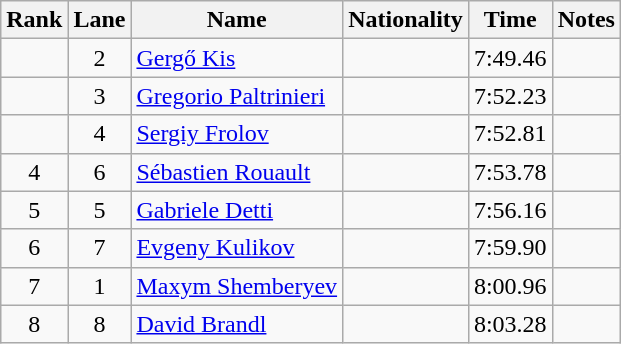<table class="wikitable sortable" style="text-align:center">
<tr>
<th>Rank</th>
<th>Lane</th>
<th>Name</th>
<th>Nationality</th>
<th>Time</th>
<th>Notes</th>
</tr>
<tr>
<td></td>
<td>2</td>
<td align=left><a href='#'>Gergő Kis</a></td>
<td align=left></td>
<td>7:49.46</td>
<td></td>
</tr>
<tr>
<td></td>
<td>3</td>
<td align=left><a href='#'>Gregorio Paltrinieri</a></td>
<td align=left></td>
<td>7:52.23</td>
<td></td>
</tr>
<tr>
<td></td>
<td>4</td>
<td align=left><a href='#'>Sergiy Frolov</a></td>
<td align=left></td>
<td>7:52.81</td>
<td></td>
</tr>
<tr>
<td>4</td>
<td>6</td>
<td align=left><a href='#'>Sébastien Rouault</a></td>
<td align=left></td>
<td>7:53.78</td>
<td></td>
</tr>
<tr>
<td>5</td>
<td>5</td>
<td align=left><a href='#'>Gabriele Detti</a></td>
<td align=left></td>
<td>7:56.16</td>
<td></td>
</tr>
<tr>
<td>6</td>
<td>7</td>
<td align=left><a href='#'>Evgeny Kulikov</a></td>
<td align=left></td>
<td>7:59.90</td>
<td></td>
</tr>
<tr>
<td>7</td>
<td>1</td>
<td align=left><a href='#'>Maxym Shemberyev</a></td>
<td align=left></td>
<td>8:00.96</td>
<td></td>
</tr>
<tr>
<td>8</td>
<td>8</td>
<td align=left><a href='#'>David Brandl</a></td>
<td align=left></td>
<td>8:03.28</td>
<td></td>
</tr>
</table>
